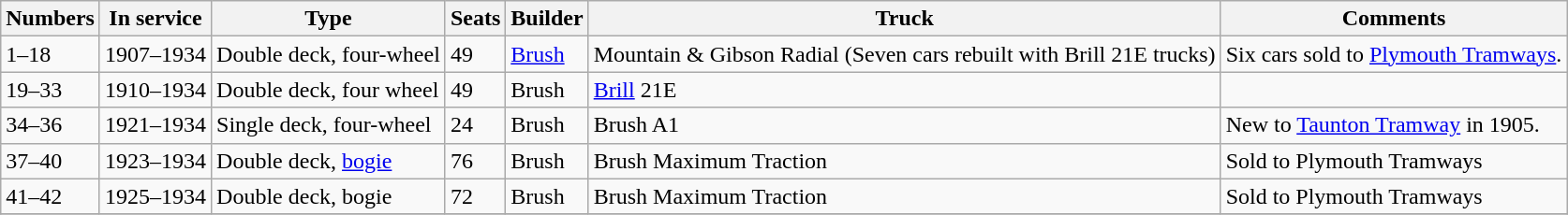<table class="wikitable">
<tr>
<th>Numbers</th>
<th>In service</th>
<th>Type</th>
<th>Seats</th>
<th>Builder</th>
<th>Truck</th>
<th>Comments</th>
</tr>
<tr>
<td>1–18</td>
<td>1907–1934</td>
<td>Double deck, four-wheel</td>
<td>49</td>
<td><a href='#'>Brush</a></td>
<td>Mountain & Gibson Radial (Seven cars rebuilt with Brill 21E trucks)</td>
<td>Six cars sold to <a href='#'>Plymouth Tramways</a>.</td>
</tr>
<tr>
<td>19–33</td>
<td>1910–1934</td>
<td>Double deck, four wheel</td>
<td>49</td>
<td>Brush</td>
<td><a href='#'>Brill</a> 21E</td>
<td></td>
</tr>
<tr>
<td>34–36</td>
<td>1921–1934</td>
<td>Single deck, four-wheel</td>
<td>24</td>
<td>Brush</td>
<td>Brush A1</td>
<td>New to <a href='#'>Taunton Tramway</a> in 1905.</td>
</tr>
<tr>
<td>37–40</td>
<td>1923–1934</td>
<td>Double deck, <a href='#'>bogie</a></td>
<td>76</td>
<td>Brush</td>
<td>Brush Maximum Traction</td>
<td>Sold to Plymouth Tramways</td>
</tr>
<tr>
<td>41–42</td>
<td>1925–1934</td>
<td>Double deck, bogie</td>
<td>72</td>
<td>Brush</td>
<td>Brush Maximum Traction</td>
<td>Sold to Plymouth Tramways</td>
</tr>
<tr>
</tr>
</table>
